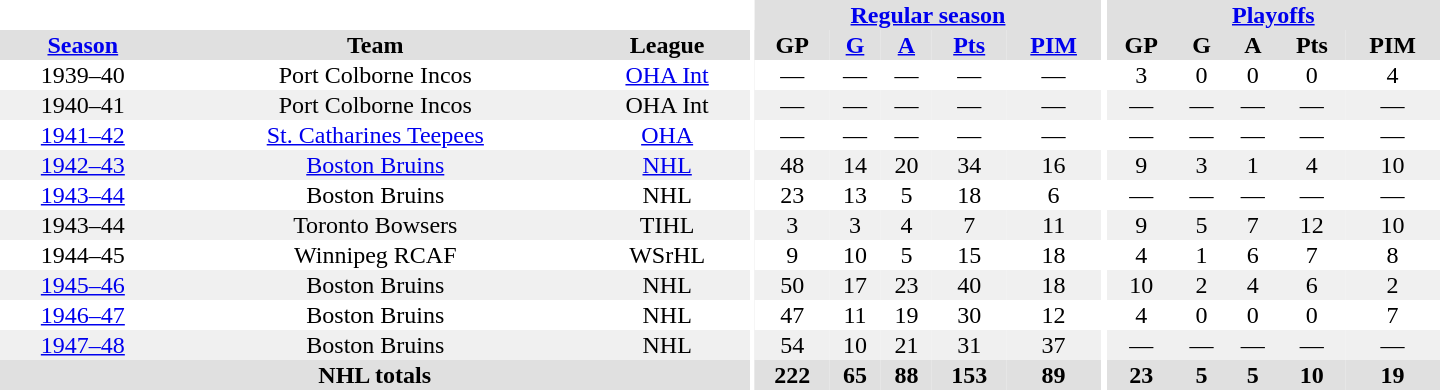<table border="0" cellpadding="1" cellspacing="0" style="text-align:center; width:60em">
<tr bgcolor="#e0e0e0">
<th colspan="3" bgcolor="#ffffff"></th>
<th rowspan="100" bgcolor="#ffffff"></th>
<th colspan="5"><a href='#'>Regular season</a></th>
<th rowspan="100" bgcolor="#ffffff"></th>
<th colspan="5"><a href='#'>Playoffs</a></th>
</tr>
<tr bgcolor="#e0e0e0">
<th><a href='#'>Season</a></th>
<th>Team</th>
<th>League</th>
<th>GP</th>
<th><a href='#'>G</a></th>
<th><a href='#'>A</a></th>
<th><a href='#'>Pts</a></th>
<th><a href='#'>PIM</a></th>
<th>GP</th>
<th>G</th>
<th>A</th>
<th>Pts</th>
<th>PIM</th>
</tr>
<tr>
<td>1939–40</td>
<td>Port Colborne Incos</td>
<td><a href='#'>OHA Int</a></td>
<td>—</td>
<td>—</td>
<td>—</td>
<td>—</td>
<td>—</td>
<td>3</td>
<td>0</td>
<td>0</td>
<td>0</td>
<td>4</td>
</tr>
<tr bgcolor="#f0f0f0">
<td>1940–41</td>
<td>Port Colborne Incos</td>
<td>OHA Int</td>
<td>—</td>
<td>—</td>
<td>—</td>
<td>—</td>
<td>—</td>
<td>—</td>
<td>—</td>
<td>—</td>
<td>—</td>
<td>—</td>
</tr>
<tr>
<td><a href='#'>1941–42</a></td>
<td><a href='#'>St. Catharines Teepees</a></td>
<td><a href='#'>OHA</a></td>
<td>—</td>
<td>—</td>
<td>—</td>
<td>—</td>
<td>—</td>
<td>—</td>
<td>—</td>
<td>—</td>
<td>—</td>
<td>—</td>
</tr>
<tr bgcolor="#f0f0f0">
<td><a href='#'>1942–43</a></td>
<td><a href='#'>Boston Bruins</a></td>
<td><a href='#'>NHL</a></td>
<td>48</td>
<td>14</td>
<td>20</td>
<td>34</td>
<td>16</td>
<td>9</td>
<td>3</td>
<td>1</td>
<td>4</td>
<td>10</td>
</tr>
<tr>
<td><a href='#'>1943–44</a></td>
<td>Boston Bruins</td>
<td>NHL</td>
<td>23</td>
<td>13</td>
<td>5</td>
<td>18</td>
<td>6</td>
<td>—</td>
<td>—</td>
<td>—</td>
<td>—</td>
<td>—</td>
</tr>
<tr bgcolor="#f0f0f0">
<td>1943–44</td>
<td>Toronto Bowsers</td>
<td>TIHL</td>
<td>3</td>
<td>3</td>
<td>4</td>
<td>7</td>
<td>11</td>
<td>9</td>
<td>5</td>
<td>7</td>
<td>12</td>
<td>10</td>
</tr>
<tr>
<td>1944–45</td>
<td>Winnipeg RCAF</td>
<td>WSrHL</td>
<td>9</td>
<td>10</td>
<td>5</td>
<td>15</td>
<td>18</td>
<td>4</td>
<td>1</td>
<td>6</td>
<td>7</td>
<td>8</td>
</tr>
<tr bgcolor="#f0f0f0">
<td><a href='#'>1945–46</a></td>
<td>Boston Bruins</td>
<td>NHL</td>
<td>50</td>
<td>17</td>
<td>23</td>
<td>40</td>
<td>18</td>
<td>10</td>
<td>2</td>
<td>4</td>
<td>6</td>
<td>2</td>
</tr>
<tr>
<td><a href='#'>1946–47</a></td>
<td>Boston Bruins</td>
<td>NHL</td>
<td>47</td>
<td>11</td>
<td>19</td>
<td>30</td>
<td>12</td>
<td>4</td>
<td>0</td>
<td>0</td>
<td>0</td>
<td>7</td>
</tr>
<tr bgcolor="#f0f0f0">
<td><a href='#'>1947–48</a></td>
<td>Boston Bruins</td>
<td>NHL</td>
<td>54</td>
<td>10</td>
<td>21</td>
<td>31</td>
<td>37</td>
<td>—</td>
<td>—</td>
<td>—</td>
<td>—</td>
<td>—</td>
</tr>
<tr bgcolor="#e0e0e0">
<th colspan="3">NHL totals</th>
<th>222</th>
<th>65</th>
<th>88</th>
<th>153</th>
<th>89</th>
<th>23</th>
<th>5</th>
<th>5</th>
<th>10</th>
<th>19</th>
</tr>
</table>
